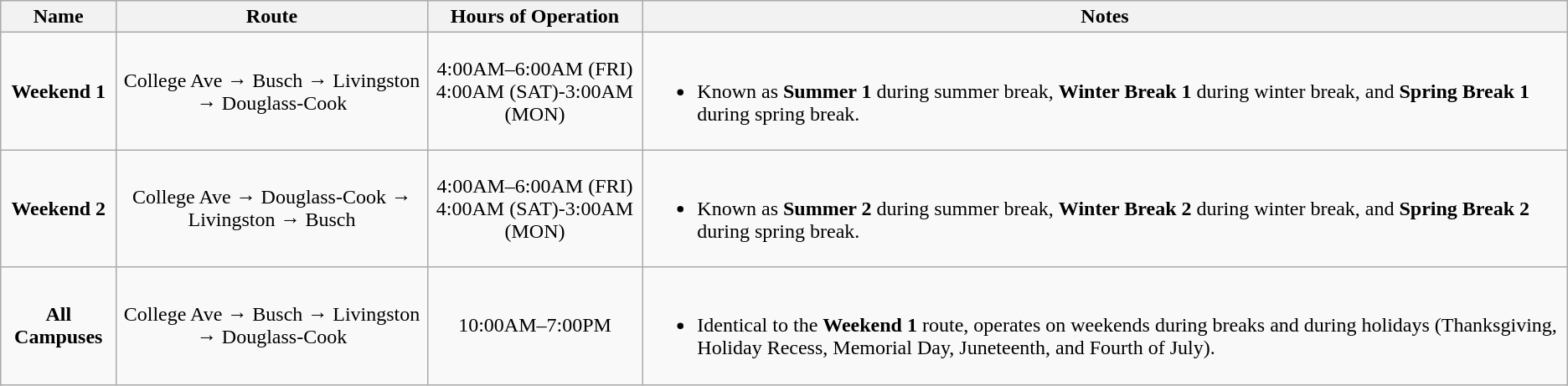<table class="wikitable">
<tr>
<th>Name</th>
<th>Route</th>
<th>Hours of Operation</th>
<th>Notes</th>
</tr>
<tr align="center">
<td><strong>Weekend 1</strong></td>
<td>College Ave → Busch → Livingston → Douglass-Cook</td>
<td>4:00AM–6:00AM (FRI)<br>4:00AM (SAT)-3:00AM (MON)</td>
<td align="left"><br><ul><li>Known as <strong>Summer 1</strong> during summer break, <strong>Winter Break 1</strong> during winter break, and <strong>Spring Break 1</strong> during spring break.</li></ul></td>
</tr>
<tr align="center">
<td><strong>Weekend 2</strong></td>
<td>College Ave → Douglass-Cook → Livingston → Busch</td>
<td>4:00AM–6:00AM (FRI)<br>4:00AM (SAT)-3:00AM (MON)</td>
<td align="left"><br><ul><li>Known as <strong>Summer 2</strong> during summer break, <strong>Winter Break 2</strong> during winter break, and <strong>Spring Break 2</strong> during spring break.</li></ul></td>
</tr>
<tr align="center">
<td><strong>All Campuses</strong></td>
<td>College Ave → Busch → Livingston → Douglass-Cook</td>
<td>10:00AM–7:00PM</td>
<td align="left"><br><ul><li>Identical to the <strong>Weekend 1</strong> route, operates on weekends during breaks and during holidays (Thanksgiving, Holiday Recess, Memorial Day, Juneteenth, and Fourth of July).</li></ul></td>
</tr>
</table>
